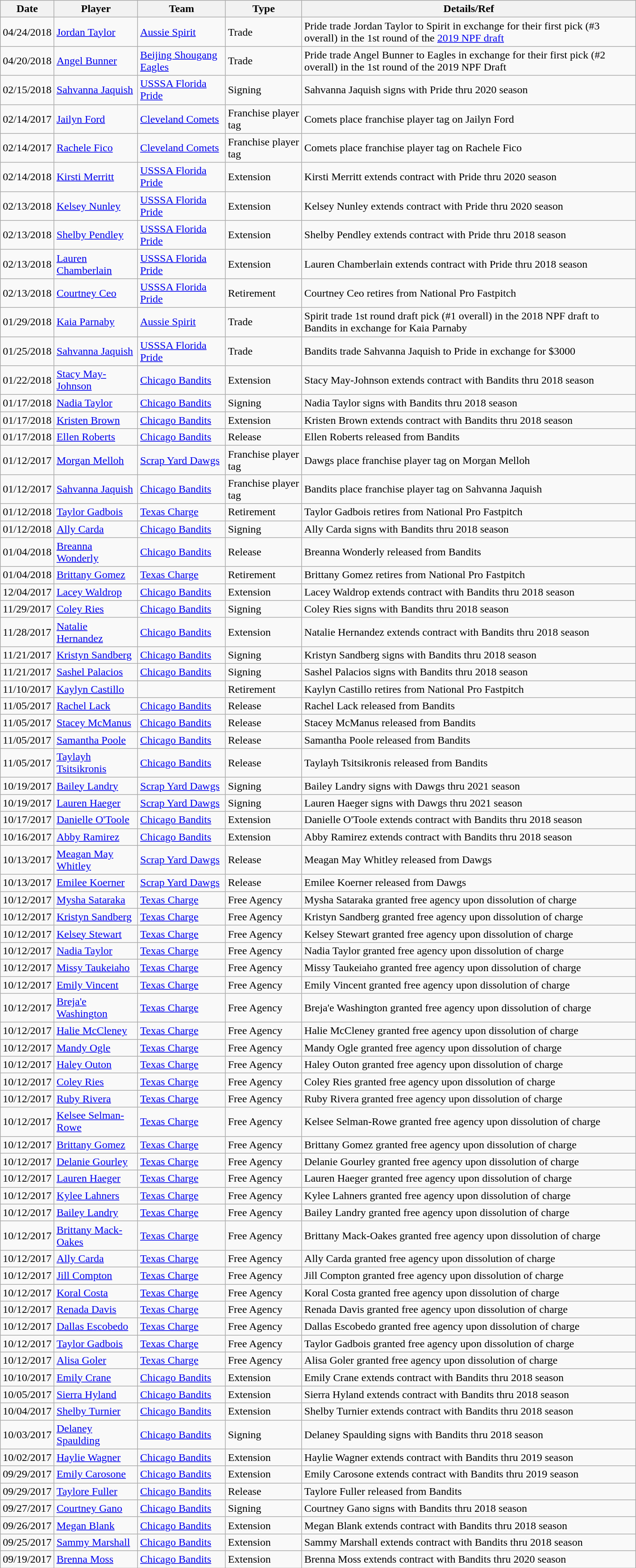<table class="wikitable sortable" style="border:1px solid #999999; width:950px;">
<tr>
<th>Date</th>
<th>Player</th>
<th>Team</th>
<th>Type</th>
<th>Details/Ref</th>
</tr>
<tr>
<td>04/24/2018</td>
<td data-sort-value="Taylor, Jordan"><a href='#'>Jordan Taylor</a></td>
<td><a href='#'>Aussie Spirit</a></td>
<td>Trade</td>
<td>Pride trade Jordan Taylor to Spirit in exchange for their first pick (#3 overall) in the 1st round of the <a href='#'>2019 NPF draft</a></td>
</tr>
<tr>
<td>04/20/2018</td>
<td data-sort-value="Angel, Bunner"><a href='#'>Angel Bunner</a></td>
<td><a href='#'>Beijing Shougang Eagles</a></td>
<td>Trade</td>
<td>Pride trade Angel Bunner to Eagles in exchange for their first pick (#2 overall) in the 1st round of the 2019 NPF Draft</td>
</tr>
<tr>
<td>02/15/2018</td>
<td data-sort-value="Jaquish, Sahvanna"><a href='#'>Sahvanna Jaquish</a></td>
<td><a href='#'>USSSA Florida Pride</a></td>
<td>Signing</td>
<td>Sahvanna Jaquish signs with Pride thru 2020 season</td>
</tr>
<tr>
<td>02/14/2017</td>
<td data-sort-value="Ford, Jailyn"><a href='#'>Jailyn Ford</a></td>
<td><a href='#'>Cleveland Comets</a></td>
<td>Franchise player tag</td>
<td>Comets place franchise player tag on Jailyn Ford</td>
</tr>
<tr>
<td>02/14/2017</td>
<td data-sort-value="Fico, Rachele"><a href='#'>Rachele Fico</a></td>
<td><a href='#'>Cleveland Comets</a></td>
<td>Franchise player tag</td>
<td>Comets place franchise player tag on Rachele Fico</td>
</tr>
<tr>
<td>02/14/2018</td>
<td data-sort-value="Merritt, Kirsti"><a href='#'>Kirsti Merritt</a></td>
<td><a href='#'>USSSA Florida Pride</a></td>
<td>Extension</td>
<td>Kirsti Merritt extends contract with Pride thru 2020 season</td>
</tr>
<tr>
<td>02/13/2018</td>
<td data-sort-value="Nunley, Kelsey"><a href='#'>Kelsey Nunley</a></td>
<td><a href='#'>USSSA Florida Pride</a></td>
<td>Extension</td>
<td>Kelsey Nunley extends contract with Pride thru 2020 season</td>
</tr>
<tr>
<td>02/13/2018</td>
<td data-sort-value="Pendley, Shelby"><a href='#'>Shelby Pendley</a></td>
<td><a href='#'>USSSA Florida Pride</a></td>
<td>Extension</td>
<td>Shelby Pendley extends contract with Pride thru 2018 season</td>
</tr>
<tr>
<td>02/13/2018</td>
<td data-sort-value="Chamberlain, Lauren"><a href='#'>Lauren Chamberlain</a></td>
<td><a href='#'>USSSA Florida Pride</a></td>
<td>Extension</td>
<td>Lauren Chamberlain extends contract with Pride thru 2018 season</td>
</tr>
<tr>
<td>02/13/2018</td>
<td data-sort-value="Ceo, Courtney"><a href='#'>Courtney Ceo</a></td>
<td><a href='#'>USSSA Florida Pride</a></td>
<td>Retirement</td>
<td>Courtney Ceo retires from National Pro Fastpitch</td>
</tr>
<tr>
<td>01/29/2018</td>
<td data-sort-value="Parnaby, Kaia"><a href='#'>Kaia Parnaby</a></td>
<td><a href='#'>Aussie Spirit</a></td>
<td>Trade</td>
<td>Spirit trade 1st round draft pick (#1 overall) in the 2018 NPF draft to Bandits in exchange for Kaia Parnaby</td>
</tr>
<tr>
<td>01/25/2018</td>
<td data-sort-value="Jaquish, Sahvanna"><a href='#'>Sahvanna Jaquish</a></td>
<td><a href='#'>USSSA Florida Pride</a></td>
<td>Trade</td>
<td>Bandits trade Sahvanna Jaquish to Pride in exchange for $3000</td>
</tr>
<tr>
<td>01/22/2018</td>
<td data-sort-value="May-Johnson, Stacy"><a href='#'>Stacy May-Johnson</a></td>
<td><a href='#'>Chicago Bandits</a></td>
<td>Extension</td>
<td>Stacy May-Johnson extends contract with Bandits thru 2018 season</td>
</tr>
<tr>
<td>01/17/2018</td>
<td data-sort-value="Taylor, Nadia"><a href='#'>Nadia Taylor</a></td>
<td><a href='#'>Chicago Bandits</a></td>
<td>Signing</td>
<td>Nadia Taylor signs with Bandits thru 2018 season</td>
</tr>
<tr>
<td>01/17/2018</td>
<td data-sort-value="Brown, Kristen"><a href='#'>Kristen Brown</a></td>
<td><a href='#'>Chicago Bandits</a></td>
<td>Extension</td>
<td>Kristen Brown extends contract with Bandits thru 2018 season</td>
</tr>
<tr>
<td>01/17/2018</td>
<td data-sort-value="Roberts, Ellen"><a href='#'>Ellen Roberts</a></td>
<td><a href='#'>Chicago Bandits</a></td>
<td>Release</td>
<td>Ellen Roberts released from Bandits</td>
</tr>
<tr>
<td>01/12/2017</td>
<td data-sort-value="Melloh, Morgan"><a href='#'>Morgan Melloh</a></td>
<td><a href='#'>Scrap Yard Dawgs</a></td>
<td>Franchise player tag</td>
<td>Dawgs place franchise player tag on Morgan Melloh</td>
</tr>
<tr>
<td>01/12/2017</td>
<td data-sort-value="Jaquish, Sahvanna"><a href='#'>Sahvanna Jaquish</a></td>
<td><a href='#'>Chicago Bandits</a></td>
<td>Franchise player tag</td>
<td>Bandits place franchise player tag on Sahvanna Jaquish</td>
</tr>
<tr>
<td>01/12/2018</td>
<td data-sort-value="Gadbois, Taylor"><a href='#'>Taylor Gadbois</a></td>
<td><a href='#'>Texas Charge</a></td>
<td>Retirement</td>
<td>Taylor Gadbois retires from National Pro Fastpitch</td>
</tr>
<tr>
<td>01/12/2018</td>
<td data-sort-value="Carda, Ally"><a href='#'>Ally Carda</a></td>
<td><a href='#'>Chicago Bandits</a></td>
<td>Signing</td>
<td>Ally Carda signs with Bandits thru 2018 season</td>
</tr>
<tr>
<td>01/04/2018</td>
<td data-sort-value="Wonderly, Breanna"><a href='#'>Breanna Wonderly</a></td>
<td><a href='#'>Chicago Bandits</a></td>
<td>Release</td>
<td>Breanna Wonderly released from Bandits</td>
</tr>
<tr>
<td>01/04/2018</td>
<td data-sort-value="Gomez, Brittany"><a href='#'>Brittany Gomez</a></td>
<td><a href='#'>Texas Charge</a></td>
<td>Retirement</td>
<td>Brittany Gomez retires from National Pro Fastpitch</td>
</tr>
<tr>
<td>12/04/2017</td>
<td data-sort-value="Waldrop, Lacey"><a href='#'>Lacey Waldrop</a></td>
<td><a href='#'>Chicago Bandits</a></td>
<td>Extension</td>
<td>Lacey Waldrop extends contract with Bandits thru 2018 season</td>
</tr>
<tr>
<td>11/29/2017</td>
<td data-sort-value="Ries, Coley"><a href='#'>Coley Ries</a></td>
<td><a href='#'>Chicago Bandits</a></td>
<td>Signing</td>
<td>Coley Ries signs with Bandits thru 2018 season</td>
</tr>
<tr>
<td>11/28/2017</td>
<td data-sort-value="Hernandez, Natalie"><a href='#'>Natalie Hernandez</a></td>
<td><a href='#'>Chicago Bandits</a></td>
<td>Extension</td>
<td>Natalie Hernandez extends contract with Bandits thru 2018 season</td>
</tr>
<tr>
<td>11/21/2017</td>
<td data-sort-value="Sandberg, Kristyn"><a href='#'>Kristyn Sandberg</a></td>
<td><a href='#'>Chicago Bandits</a></td>
<td>Signing</td>
<td>Kristyn Sandberg signs with Bandits thru 2018 season</td>
</tr>
<tr>
<td>11/21/2017</td>
<td data-sort-value="Palacios, Sashel"><a href='#'>Sashel Palacios</a></td>
<td><a href='#'>Chicago Bandits</a></td>
<td>Signing</td>
<td>Sashel Palacios signs with Bandits thru 2018 season</td>
</tr>
<tr>
<td>11/10/2017</td>
<td data-sort-value="Castillo, Kaylyn"><a href='#'>Kaylyn Castillo</a></td>
<td></td>
<td>Retirement</td>
<td>Kaylyn Castillo retires from National Pro Fastpitch</td>
</tr>
<tr>
<td>11/05/2017</td>
<td data-sort-value="Lack, Rachel"><a href='#'>Rachel Lack</a></td>
<td><a href='#'>Chicago Bandits</a></td>
<td>Release</td>
<td>Rachel Lack released from Bandits</td>
</tr>
<tr>
<td>11/05/2017</td>
<td data-sort-value="McManus, Stacey"><a href='#'>Stacey McManus</a></td>
<td><a href='#'>Chicago Bandits</a></td>
<td>Release</td>
<td>Stacey McManus released from Bandits</td>
</tr>
<tr>
<td>11/05/2017</td>
<td data-sort-value="Poole, Samantha"><a href='#'>Samantha Poole</a></td>
<td><a href='#'>Chicago Bandits</a></td>
<td>Release</td>
<td>Samantha Poole released from Bandits</td>
</tr>
<tr>
<td>11/05/2017</td>
<td data-sort-value="Tsitsikronis, Taylayh"><a href='#'>Taylayh Tsitsikronis</a></td>
<td><a href='#'>Chicago Bandits</a></td>
<td>Release</td>
<td>Taylayh Tsitsikronis released from Bandits</td>
</tr>
<tr>
<td>10/19/2017</td>
<td data-sort-value="Landry, Bailey"><a href='#'>Bailey Landry</a></td>
<td><a href='#'>Scrap Yard Dawgs</a></td>
<td>Signing</td>
<td>Bailey Landry signs with Dawgs thru 2021 season</td>
</tr>
<tr>
<td>10/19/2017</td>
<td data-sort-value="Haeger, Lauren"><a href='#'>Lauren Haeger</a></td>
<td><a href='#'>Scrap Yard Dawgs</a></td>
<td>Signing</td>
<td>Lauren Haeger signs with Dawgs thru 2021 season</td>
</tr>
<tr>
<td>10/17/2017</td>
<td data-sort-value="O'Toole, Danielle"><a href='#'>Danielle O'Toole</a></td>
<td><a href='#'>Chicago Bandits</a></td>
<td>Extension</td>
<td>Danielle O'Toole extends contract with Bandits thru 2018 season</td>
</tr>
<tr>
<td>10/16/2017</td>
<td data-sort-value="Ramirez, Abby"><a href='#'>Abby Ramirez</a></td>
<td><a href='#'>Chicago Bandits</a></td>
<td>Extension</td>
<td>Abby Ramirez extends contract with Bandits thru 2018 season</td>
</tr>
<tr>
<td>10/13/2017</td>
<td data-sort-value="May Whitley, Meagan"><a href='#'>Meagan May Whitley</a></td>
<td><a href='#'>Scrap Yard Dawgs</a></td>
<td>Release</td>
<td>Meagan May Whitley released from Dawgs</td>
</tr>
<tr>
<td>10/13/2017</td>
<td data-sort-value="Koerner, Emilee"><a href='#'>Emilee Koerner</a></td>
<td><a href='#'>Scrap Yard Dawgs</a></td>
<td>Release</td>
<td>Emilee Koerner released from Dawgs</td>
</tr>
<tr>
<td>10/12/2017</td>
<td data-sort-value="Sataraka, Mysha"><a href='#'>Mysha Sataraka</a></td>
<td><a href='#'>Texas Charge</a></td>
<td>Free Agency</td>
<td>Mysha Sataraka granted free agency upon dissolution of charge</td>
</tr>
<tr>
<td>10/12/2017</td>
<td data-sort-value="Sandberg, Kristyn"><a href='#'>Kristyn Sandberg</a></td>
<td><a href='#'>Texas Charge</a></td>
<td>Free Agency</td>
<td>Kristyn Sandberg granted free agency upon dissolution of charge</td>
</tr>
<tr>
<td>10/12/2017</td>
<td data-sort-value="Stewart, Kelsey"><a href='#'>Kelsey Stewart</a></td>
<td><a href='#'>Texas Charge</a></td>
<td>Free Agency</td>
<td>Kelsey Stewart granted free agency upon dissolution of charge</td>
</tr>
<tr>
<td>10/12/2017</td>
<td data-sort-value="Taylor, Nadia"><a href='#'>Nadia Taylor</a></td>
<td><a href='#'>Texas Charge</a></td>
<td>Free Agency</td>
<td>Nadia Taylor granted free agency upon dissolution of charge</td>
</tr>
<tr>
<td>10/12/2017</td>
<td data-sort-value="Taukeiaho, Missy"><a href='#'>Missy Taukeiaho</a></td>
<td><a href='#'>Texas Charge</a></td>
<td>Free Agency</td>
<td>Missy Taukeiaho granted free agency upon dissolution of charge</td>
</tr>
<tr>
<td>10/12/2017</td>
<td data-sort-value="Vincent, Emily"><a href='#'>Emily Vincent</a></td>
<td><a href='#'>Texas Charge</a></td>
<td>Free Agency</td>
<td>Emily Vincent granted free agency upon dissolution of charge</td>
</tr>
<tr>
<td>10/12/2017</td>
<td data-sort-value="Washington, Breja'e"><a href='#'>Breja'e Washington</a></td>
<td><a href='#'>Texas Charge</a></td>
<td>Free Agency</td>
<td>Breja'e Washington granted free agency upon dissolution of charge</td>
</tr>
<tr>
<td>10/12/2017</td>
<td data-sort-value="McCleney, Halie"><a href='#'>Halie McCleney</a></td>
<td><a href='#'>Texas Charge</a></td>
<td>Free Agency</td>
<td>Halie McCleney granted free agency upon dissolution of charge</td>
</tr>
<tr>
<td>10/12/2017</td>
<td data-sort-value="Ogle, Mandy"><a href='#'>Mandy Ogle</a></td>
<td><a href='#'>Texas Charge</a></td>
<td>Free Agency</td>
<td>Mandy Ogle granted free agency upon dissolution of charge</td>
</tr>
<tr>
<td>10/12/2017</td>
<td data-sort-value="Outon, Haley"><a href='#'>Haley Outon</a></td>
<td><a href='#'>Texas Charge</a></td>
<td>Free Agency</td>
<td>Haley Outon granted free agency upon dissolution of charge</td>
</tr>
<tr>
<td>10/12/2017</td>
<td data-sort-value="Ries, Coley"><a href='#'>Coley Ries</a></td>
<td><a href='#'>Texas Charge</a></td>
<td>Free Agency</td>
<td>Coley Ries granted free agency upon dissolution of charge</td>
</tr>
<tr>
<td>10/12/2017</td>
<td data-sort-value="Rivera, Ruby"><a href='#'>Ruby Rivera</a></td>
<td><a href='#'>Texas Charge</a></td>
<td>Free Agency</td>
<td>Ruby Rivera granted free agency upon dissolution of charge</td>
</tr>
<tr>
<td>10/12/2017</td>
<td data-sort-value="Selman-Rowe, Kelsee"><a href='#'>Kelsee Selman-Rowe</a></td>
<td><a href='#'>Texas Charge</a></td>
<td>Free Agency</td>
<td>Kelsee Selman-Rowe granted free agency upon dissolution of charge</td>
</tr>
<tr>
<td>10/12/2017</td>
<td data-sort-value="Gomez, Brittany"><a href='#'>Brittany Gomez</a></td>
<td><a href='#'>Texas Charge</a></td>
<td>Free Agency</td>
<td>Brittany Gomez granted free agency upon dissolution of charge</td>
</tr>
<tr>
<td>10/12/2017</td>
<td data-sort-value="Gourley, Delanie"><a href='#'>Delanie Gourley</a></td>
<td><a href='#'>Texas Charge</a></td>
<td>Free Agency</td>
<td>Delanie Gourley granted free agency upon dissolution of charge</td>
</tr>
<tr>
<td>10/12/2017</td>
<td data-sort-value="Haeger, Lauren"><a href='#'>Lauren Haeger</a></td>
<td><a href='#'>Texas Charge</a></td>
<td>Free Agency</td>
<td>Lauren Haeger granted free agency upon dissolution of charge</td>
</tr>
<tr>
<td>10/12/2017</td>
<td data-sort-value="Lahners, Kylee"><a href='#'>Kylee Lahners</a></td>
<td><a href='#'>Texas Charge</a></td>
<td>Free Agency</td>
<td>Kylee Lahners granted free agency upon dissolution of charge</td>
</tr>
<tr>
<td>10/12/2017</td>
<td data-sort-value="Landry, Bailey"><a href='#'>Bailey Landry</a></td>
<td><a href='#'>Texas Charge</a></td>
<td>Free Agency</td>
<td>Bailey Landry granted free agency upon dissolution of charge</td>
</tr>
<tr>
<td>10/12/2017</td>
<td data-sort-value="Mack-Oakes, Brittany"><a href='#'>Brittany Mack-Oakes</a></td>
<td><a href='#'>Texas Charge</a></td>
<td>Free Agency</td>
<td>Brittany Mack-Oakes granted free agency upon dissolution of charge</td>
</tr>
<tr>
<td>10/12/2017</td>
<td data-sort-value="Carda, Ally"><a href='#'>Ally Carda</a></td>
<td><a href='#'>Texas Charge</a></td>
<td>Free Agency</td>
<td>Ally Carda granted free agency upon dissolution of charge</td>
</tr>
<tr>
<td>10/12/2017</td>
<td data-sort-value="Compton, Jill"><a href='#'>Jill Compton</a></td>
<td><a href='#'>Texas Charge</a></td>
<td>Free Agency</td>
<td>Jill Compton granted free agency upon dissolution of charge</td>
</tr>
<tr>
<td>10/12/2017</td>
<td data-sort-value="Costa, Koral"><a href='#'>Koral Costa</a></td>
<td><a href='#'>Texas Charge</a></td>
<td>Free Agency</td>
<td>Koral Costa granted free agency upon dissolution of charge</td>
</tr>
<tr>
<td>10/12/2017</td>
<td data-sort-value="Davis, Renada"><a href='#'>Renada Davis</a></td>
<td><a href='#'>Texas Charge</a></td>
<td>Free Agency</td>
<td>Renada Davis granted free agency upon dissolution of charge</td>
</tr>
<tr>
<td>10/12/2017</td>
<td data-sort-value="Escobedo, Dallas"><a href='#'>Dallas Escobedo</a></td>
<td><a href='#'>Texas Charge</a></td>
<td>Free Agency</td>
<td>Dallas Escobedo granted free agency upon dissolution of charge</td>
</tr>
<tr>
<td>10/12/2017</td>
<td data-sort-value="Gadbois, Taylor"><a href='#'>Taylor Gadbois</a></td>
<td><a href='#'>Texas Charge</a></td>
<td>Free Agency</td>
<td>Taylor Gadbois granted free agency upon dissolution of charge</td>
</tr>
<tr>
<td>10/12/2017</td>
<td data-sort-value="Goler, Alisa"><a href='#'>Alisa Goler</a></td>
<td><a href='#'>Texas Charge</a></td>
<td>Free Agency</td>
<td>Alisa Goler granted free agency upon dissolution of charge</td>
</tr>
<tr>
<td>10/10/2017</td>
<td data-sort-value="Crane, Emily"><a href='#'>Emily Crane</a></td>
<td><a href='#'>Chicago Bandits</a></td>
<td>Extension</td>
<td>Emily Crane extends contract with Bandits thru 2018 season</td>
</tr>
<tr>
<td>10/05/2017</td>
<td data-sort-value="Hyland, Sierra"><a href='#'>Sierra Hyland</a></td>
<td><a href='#'>Chicago Bandits</a></td>
<td>Extension</td>
<td>Sierra Hyland extends contract with Bandits thru 2018 season</td>
</tr>
<tr>
<td>10/04/2017</td>
<td data-sort-value="Turnier, Shelby"><a href='#'>Shelby Turnier</a></td>
<td><a href='#'>Chicago Bandits</a></td>
<td>Extension</td>
<td>Shelby Turnier extends contract with Bandits thru 2018 season</td>
</tr>
<tr>
<td>10/03/2017</td>
<td data-sort-value="Spaulding, Delaney"><a href='#'>Delaney Spaulding</a></td>
<td><a href='#'>Chicago Bandits</a></td>
<td>Signing</td>
<td>Delaney Spaulding signs with Bandits thru 2018 season</td>
</tr>
<tr>
<td>10/02/2017</td>
<td data-sort-value="Wagner, Haylie"><a href='#'>Haylie Wagner</a></td>
<td><a href='#'>Chicago Bandits</a></td>
<td>Extension</td>
<td>Haylie Wagner extends contract with Bandits thru 2019 season</td>
</tr>
<tr>
<td>09/29/2017</td>
<td data-sort-value="Carosone, Emily"><a href='#'>Emily Carosone</a></td>
<td><a href='#'>Chicago Bandits</a></td>
<td>Extension</td>
<td>Emily Carosone extends contract with Bandits thru 2019 season</td>
</tr>
<tr>
<td>09/29/2017</td>
<td data-sort-value="Fuller, Taylore"><a href='#'>Taylore Fuller</a></td>
<td><a href='#'>Chicago Bandits</a></td>
<td>Release</td>
<td>Taylore Fuller released from Bandits</td>
</tr>
<tr>
<td>09/27/2017</td>
<td data-sort-value="Gano, Courtney"><a href='#'>Courtney Gano</a></td>
<td><a href='#'>Chicago Bandits</a></td>
<td>Signing</td>
<td>Courtney Gano signs with Bandits thru 2018 season</td>
</tr>
<tr>
<td>09/26/2017</td>
<td data-sort-value="Blank, Megan"><a href='#'>Megan Blank</a></td>
<td><a href='#'>Chicago Bandits</a></td>
<td>Extension</td>
<td>Megan Blank extends contract with Bandits thru 2018 season</td>
</tr>
<tr>
<td>09/25/2017</td>
<td data-sort-value="Marshall, Sammy"><a href='#'>Sammy Marshall</a></td>
<td><a href='#'>Chicago Bandits</a></td>
<td>Extension</td>
<td>Sammy Marshall extends contract with Bandits thru 2018 season</td>
</tr>
<tr>
<td>09/19/2017</td>
<td data-sort-value="Moss, Brenna"><a href='#'>Brenna Moss</a></td>
<td><a href='#'>Chicago Bandits</a></td>
<td>Extension</td>
<td>Brenna Moss extends contract with Bandits thru 2020 season</td>
</tr>
</table>
